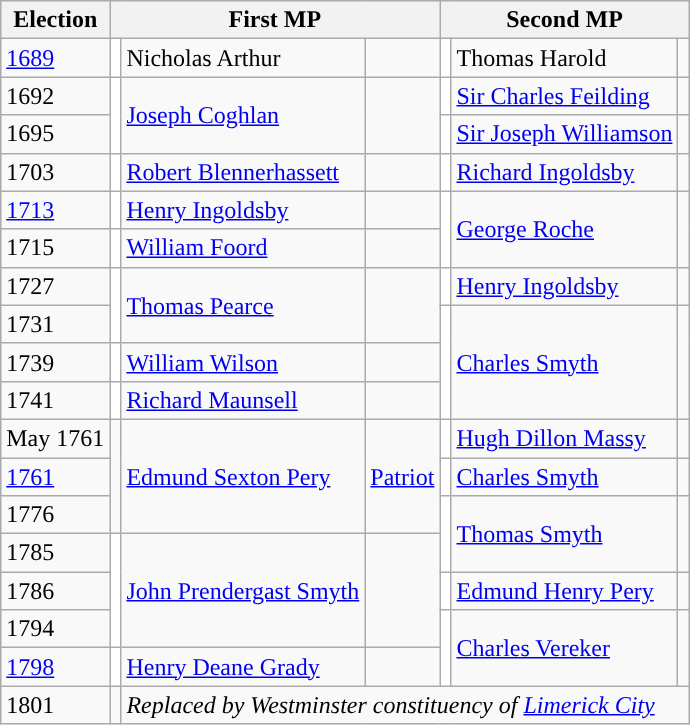<table class="wikitable">
<tr>
<th>Election</th>
<th colspan=3>First MP</th>
<th colspan=3>Second MP</th>
</tr>
<tr>
<td><a href='#'>1689</a></td>
<td style="background-color: white"></td>
<td>Nicholas Arthur</td>
<td></td>
<td style="background-color: white"></td>
<td>Thomas Harold</td>
<td></td>
</tr>
<tr>
<td>1692</td>
<td rowspan="2" style="background-color: white"></td>
<td rowspan="2"><a href='#'>Joseph Coghlan</a></td>
<td rowspan="2"></td>
<td style="background-color: white"></td>
<td><a href='#'>Sir Charles Feilding</a> </td>
<td></td>
</tr>
<tr>
<td>1695</td>
<td style="background-color: white"></td>
<td><a href='#'>Sir Joseph Williamson</a> </td>
<td></td>
</tr>
<tr>
<td>1703</td>
<td style="background-color: white"></td>
<td><a href='#'>Robert Blennerhassett</a></td>
<td></td>
<td style="background-color: white"></td>
<td><a href='#'>Richard Ingoldsby</a></td>
<td></td>
</tr>
<tr>
<td><a href='#'>1713</a></td>
<td style="background-color: white"></td>
<td><a href='#'>Henry Ingoldsby</a></td>
<td></td>
<td rowspan="2" style="background-color: white"></td>
<td rowspan="2"><a href='#'>George Roche</a></td>
<td rowspan="2"></td>
</tr>
<tr>
<td>1715</td>
<td style="background-color: white"></td>
<td><a href='#'>William Foord</a></td>
<td></td>
</tr>
<tr>
<td>1727</td>
<td rowspan="2" style="background-color: white"></td>
<td rowspan="2"><a href='#'>Thomas Pearce</a></td>
<td rowspan="2"></td>
<td style="background-color: white"></td>
<td><a href='#'>Henry Ingoldsby</a></td>
<td></td>
</tr>
<tr>
<td>1731</td>
<td rowspan="3" style="background-color: white"></td>
<td rowspan="3"><a href='#'>Charles Smyth</a></td>
<td rowspan="3"></td>
</tr>
<tr>
<td>1739</td>
<td style="background-color: white"></td>
<td><a href='#'>William Wilson</a></td>
<td></td>
</tr>
<tr>
<td>1741</td>
<td style="background-color: white"></td>
<td><a href='#'>Richard Maunsell</a></td>
<td></td>
</tr>
<tr>
<td>May 1761</td>
<td rowspan="3" style="background-color: "></td>
<td rowspan="3"><a href='#'>Edmund Sexton Pery</a></td>
<td rowspan="3"><a href='#'>Patriot</a></td>
<td style="background-color: white"></td>
<td><a href='#'>Hugh Dillon Massy</a></td>
<td></td>
</tr>
<tr>
<td><a href='#'>1761</a></td>
<td style="background-color: white"></td>
<td><a href='#'>Charles Smyth</a></td>
<td></td>
</tr>
<tr>
<td>1776</td>
<td rowspan="2" style="background-color: white"></td>
<td rowspan="2"><a href='#'>Thomas Smyth</a></td>
<td rowspan="2"></td>
</tr>
<tr>
<td>1785</td>
<td rowspan="3" style="background-color: white"></td>
<td rowspan="3"><a href='#'>John Prendergast Smyth</a></td>
<td rowspan="3"></td>
</tr>
<tr>
<td>1786</td>
<td style="background-color: white"></td>
<td><a href='#'>Edmund Henry Pery</a></td>
<td></td>
</tr>
<tr>
<td>1794</td>
<td rowspan="2" style="background-color: white"></td>
<td rowspan="2"><a href='#'>Charles Vereker</a></td>
<td rowspan="2"></td>
</tr>
<tr>
<td><a href='#'>1798</a></td>
<td style="background-color: white"></td>
<td><a href='#'>Henry Deane Grady</a></td>
<td></td>
</tr>
<tr>
<td>1801</td>
<td></td>
<td colspan = "5"><em>Replaced by Westminster constituency of <a href='#'>Limerick City</a></em></td>
</tr>
</table>
